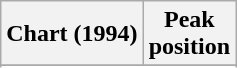<table class="wikitable sortable">
<tr>
<th>Chart (1994)</th>
<th>Peak<br>position</th>
</tr>
<tr>
</tr>
<tr>
</tr>
<tr>
</tr>
</table>
